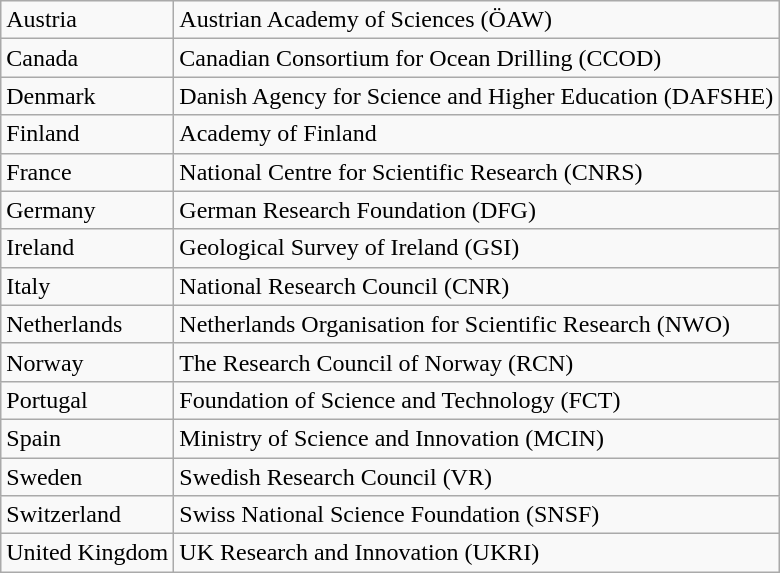<table class="wikitable">
<tr>
<td>Austria</td>
<td>Austrian Academy of Sciences (ÖAW)</td>
</tr>
<tr>
<td>Canada</td>
<td>Canadian Consortium for Ocean Drilling (CCOD)</td>
</tr>
<tr>
<td>Denmark</td>
<td>Danish Agency for Science and Higher Education (DAFSHE)</td>
</tr>
<tr>
<td>Finland</td>
<td>Academy of Finland</td>
</tr>
<tr>
<td>France</td>
<td>National Centre for Scientific Research (CNRS)</td>
</tr>
<tr>
<td>Germany</td>
<td>German Research Foundation (DFG)</td>
</tr>
<tr>
<td>Ireland</td>
<td>Geological Survey of Ireland (GSI)</td>
</tr>
<tr>
<td>Italy</td>
<td>National Research Council (CNR)</td>
</tr>
<tr>
<td>Netherlands</td>
<td>Netherlands Organisation for Scientific Research (NWO)</td>
</tr>
<tr>
<td>Norway</td>
<td>The Research Council of Norway (RCN)</td>
</tr>
<tr>
<td>Portugal</td>
<td>Foundation of Science and Technology (FCT)</td>
</tr>
<tr>
<td>Spain</td>
<td>Ministry of Science and Innovation (MCIN)</td>
</tr>
<tr>
<td>Sweden</td>
<td>Swedish Research Council (VR)</td>
</tr>
<tr>
<td>Switzerland</td>
<td>Swiss National Science Foundation (SNSF)</td>
</tr>
<tr>
<td>United Kingdom</td>
<td>UK Research and Innovation (UKRI)</td>
</tr>
</table>
